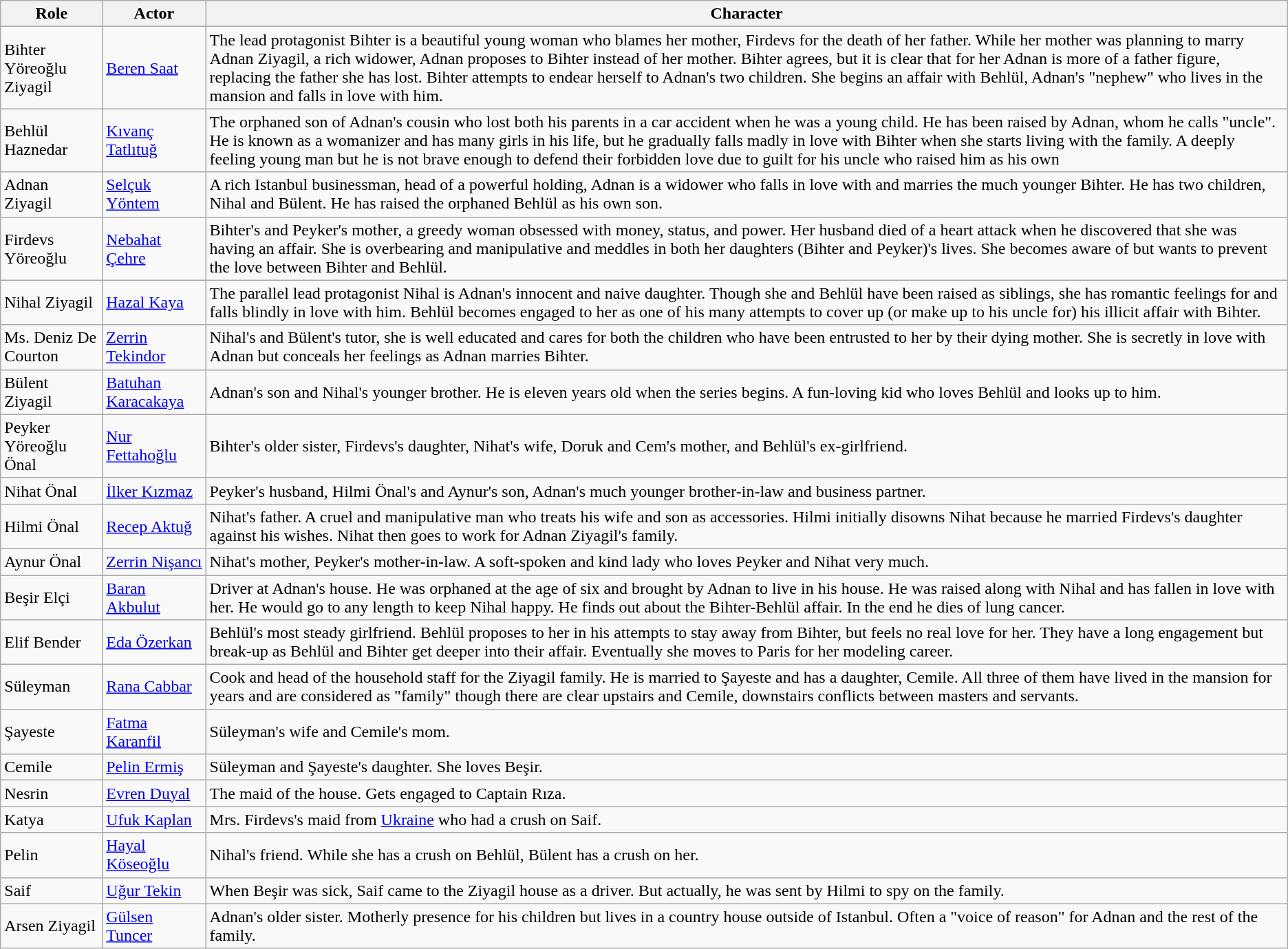<table class="wikitable">
<tr>
<th>Role</th>
<th>Actor</th>
<th>Character</th>
</tr>
<tr>
<td>Bihter Yöreoğlu Ziyagil</td>
<td><a href='#'>Beren Saat</a></td>
<td>The lead protagonist Bihter is a beautiful young woman who blames her mother, Firdevs for the death of her father. While her mother was planning to marry Adnan Ziyagil, a rich widower, Adnan proposes to Bihter instead of her mother. Bihter agrees, but it is clear that for her Adnan is more of a father figure, replacing the father she has lost. Bihter attempts to endear herself to Adnan's two children. She begins an affair with Behlül, Adnan's "nephew" who lives in the mansion and falls in love with him.</td>
</tr>
<tr>
<td>Behlül Haznedar</td>
<td><a href='#'>Kıvanç Tatlıtuğ</a></td>
<td>The orphaned son of Adnan's cousin who lost both his parents in a car accident when he was a young child. He has been raised by Adnan, whom he calls "uncle". He is known as a womanizer and has many girls in his life, but he gradually falls madly in love with Bihter when she starts living with the family. A deeply feeling young man but he is not brave enough to defend their forbidden love due to guilt for his uncle who raised him as his own</td>
</tr>
<tr>
<td>Adnan Ziyagil</td>
<td><a href='#'>Selçuk Yöntem</a></td>
<td>A rich Istanbul businessman, head of a powerful holding, Adnan is a widower who falls in love with and marries the much younger Bihter. He has two children, Nihal and Bülent. He has raised the orphaned Behlül as his own son.</td>
</tr>
<tr>
<td>Firdevs Yöreoğlu</td>
<td><a href='#'>Nebahat Çehre</a></td>
<td>Bihter's and Peyker's mother, a greedy woman obsessed with money, status, and power. Her husband died of a heart attack when he discovered that she was having an affair. She is overbearing and manipulative and meddles in both her daughters (Bihter and Peyker)'s lives. She becomes aware of but wants to prevent the love between Bihter and Behlül.</td>
</tr>
<tr>
<td>Nihal Ziyagil</td>
<td><a href='#'>Hazal Kaya</a></td>
<td>The parallel lead protagonist Nihal is Adnan's innocent and naive daughter. Though she and Behlül have been raised as siblings, she has romantic feelings for and falls blindly in love with him. Behlül becomes engaged to her as one of his many attempts to cover up (or make up to his uncle for) his illicit affair with Bihter.</td>
</tr>
<tr>
<td>Ms. Deniz De Courton</td>
<td><a href='#'>Zerrin Tekindor</a></td>
<td>Nihal's and Bülent's tutor, she is well educated and cares for both the children who have been entrusted to her by their dying mother. She is secretly in love with Adnan but conceals her feelings as Adnan marries Bihter.</td>
</tr>
<tr>
<td>Bülent Ziyagil</td>
<td><a href='#'>Batuhan Karacakaya</a></td>
<td>Adnan's son and Nihal's younger brother. He is eleven years old when the series begins. A fun-loving kid who loves Behlül and looks up to him.</td>
</tr>
<tr>
<td>Peyker Yöreoğlu Önal</td>
<td><a href='#'>Nur Fettahoğlu</a></td>
<td>Bihter's older sister, Firdevs's daughter, Nihat's wife, Doruk and Cem's mother, and Behlül's ex-girlfriend.</td>
</tr>
<tr>
<td>Nihat Önal</td>
<td><a href='#'>İlker Kızmaz</a></td>
<td>Peyker's husband, Hilmi Önal's and Aynur's son, Adnan's much younger brother-in-law and business partner.</td>
</tr>
<tr>
<td>Hilmi Önal</td>
<td><a href='#'>Recep Aktuğ</a></td>
<td>Nihat's father. A cruel and manipulative man who treats his wife and son as accessories. Hilmi initially disowns Nihat because he married Firdevs's daughter against his wishes. Nihat then goes to work for Adnan Ziyagil's family.</td>
</tr>
<tr>
<td>Aynur Önal</td>
<td><a href='#'>Zerrin Nişancı</a></td>
<td>Nihat's mother, Peyker's mother-in-law. A soft-spoken and kind lady who loves Peyker and Nihat very much.</td>
</tr>
<tr>
<td>Beşir Elçi</td>
<td><a href='#'>Baran Akbulut</a></td>
<td>Driver at Adnan's house. He was orphaned at the age of six and brought by Adnan to live in his house. He was raised along with Nihal and has fallen in love with her. He would go to any length to keep Nihal happy. He finds out about the Bihter-Behlül affair. In the end he dies of lung cancer.</td>
</tr>
<tr>
<td>Elif Bender</td>
<td><a href='#'>Eda Özerkan</a></td>
<td>Behlül's most steady girlfriend. Behlül proposes to her in his attempts to stay away from Bihter, but feels no real love for her. They have a long engagement but break-up as Behlül and Bihter get deeper into their affair. Eventually she moves to Paris for her modeling career.</td>
</tr>
<tr>
<td>Süleyman</td>
<td><a href='#'>Rana Cabbar</a></td>
<td>Cook and head of the household staff for the Ziyagil family. He is married to Şayeste and has a daughter, Cemile. All three of them have lived in the mansion for years and are considered as "family" though there are clear upstairs and Cemile, downstairs conflicts between masters and servants.</td>
</tr>
<tr>
<td>Şayeste</td>
<td><a href='#'>Fatma Karanfil</a></td>
<td>Süleyman's wife and Cemile's mom.</td>
</tr>
<tr>
<td>Cemile</td>
<td><a href='#'>Pelin Ermiş</a></td>
<td>Süleyman and Şayeste's daughter. She loves Beşir.</td>
</tr>
<tr>
<td>Nesrin</td>
<td><a href='#'>Evren Duyal</a></td>
<td>The maid of the house. Gets engaged to Captain Rıza.</td>
</tr>
<tr>
<td>Katya</td>
<td><a href='#'>Ufuk Kaplan</a></td>
<td>Mrs. Firdevs's maid from <a href='#'>Ukraine</a> who had a crush on Saif.</td>
</tr>
<tr>
<td>Pelin</td>
<td><a href='#'>Hayal Köseoğlu</a></td>
<td>Nihal's friend. While she has a crush on Behlül, Bülent has a crush on her.</td>
</tr>
<tr>
<td>Saif</td>
<td><a href='#'>Uğur Tekin</a></td>
<td>When Beşir was sick, Saif came to the Ziyagil house as a driver. But actually, he was sent by Hilmi to spy on the family.</td>
</tr>
<tr>
<td>Arsen Ziyagil</td>
<td><a href='#'>Gülsen Tuncer</a></td>
<td>Adnan's older sister. Motherly presence for his children but lives in a country house outside of Istanbul. Often a "voice of reason" for Adnan and the rest of the family.</td>
</tr>
</table>
